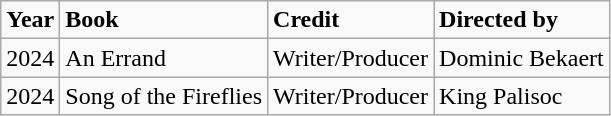<table class="wikitable">
<tr>
<td><strong>Year</strong></td>
<td><strong>Book</strong></td>
<td><strong>Credit</strong></td>
<td><strong>Directed by</strong></td>
</tr>
<tr>
<td>2024</td>
<td>An Errand</td>
<td>Writer/Producer</td>
<td>Dominic Bekaert</td>
</tr>
<tr>
<td>2024</td>
<td>Song of the Fireflies</td>
<td>Writer/Producer</td>
<td>King Palisoc</td>
</tr>
</table>
